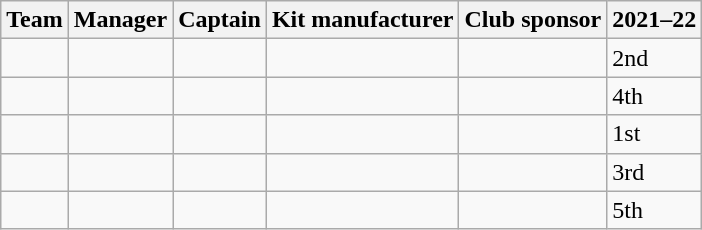<table class="wikitable sortable" style="text-align: left;">
<tr>
<th>Team</th>
<th>Manager</th>
<th>Captain</th>
<th>Kit manufacturer</th>
<th>Club sponsor</th>
<th>2021–22</th>
</tr>
<tr>
<td></td>
<td></td>
<td></td>
<td></td>
<td></td>
<td>2nd</td>
</tr>
<tr>
<td></td>
<td></td>
<td></td>
<td></td>
<td></td>
<td>4th</td>
</tr>
<tr>
<td></td>
<td></td>
<td></td>
<td></td>
<td></td>
<td>1st</td>
</tr>
<tr>
<td></td>
<td></td>
<td></td>
<td></td>
<td></td>
<td>3rd</td>
</tr>
<tr>
<td></td>
<td></td>
<td></td>
<td></td>
<td></td>
<td>5th</td>
</tr>
</table>
